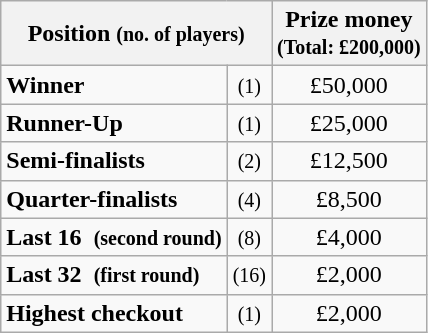<table class="wikitable">
<tr>
<th colspan=2>Position <small>(no. of players)</small></th>
<th>Prize money<br><small>(Total: £200,000)</small></th>
</tr>
<tr>
<td><strong>Winner</strong></td>
<td align=center><small>(1)</small></td>
<td align=center>£50,000</td>
</tr>
<tr>
<td><strong>Runner-Up</strong></td>
<td align=center><small>(1)</small></td>
<td align=center>£25,000</td>
</tr>
<tr>
<td><strong>Semi-finalists</strong></td>
<td align=center><small>(2)</small></td>
<td align=center>£12,500</td>
</tr>
<tr>
<td><strong>Quarter-finalists</strong></td>
<td align=center><small>(4)</small></td>
<td align=center>£8,500</td>
</tr>
<tr>
<td><strong>Last 16  <small>(second round)</small></strong></td>
<td align=center><small>(8)</small></td>
<td align=center>£4,000</td>
</tr>
<tr>
<td><strong>Last 32  <small>(first round)</small></strong></td>
<td align=center><small>(16)</small></td>
<td align=center>£2,000</td>
</tr>
<tr>
<td><strong>Highest checkout</strong></td>
<td align=center><small>(1)</small></td>
<td align=center>£2,000</td>
</tr>
</table>
